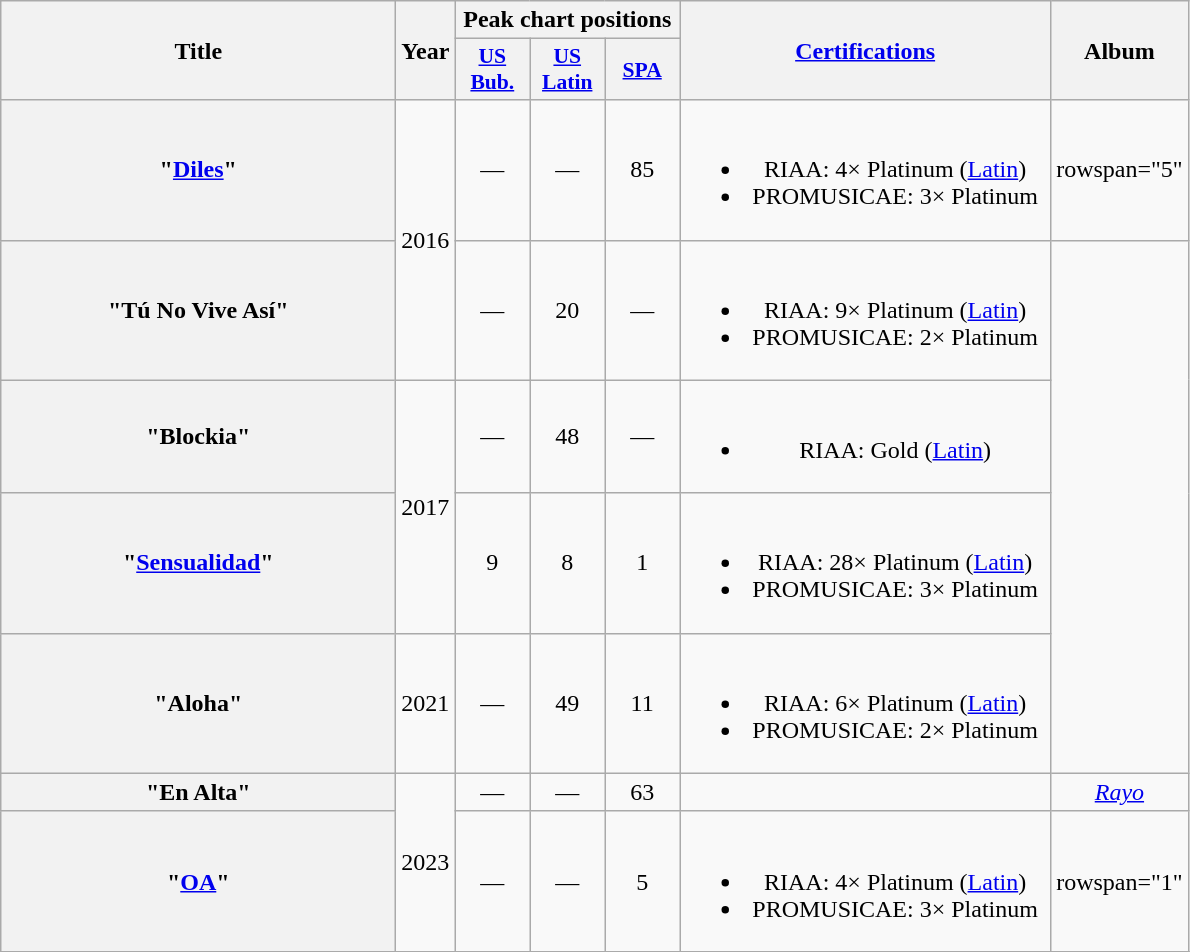<table class="wikitable plainrowheaders" style="text-align:center;">
<tr>
<th scope="col" rowspan="2" style="width:16em;">Title</th>
<th scope="col" rowspan="2">Year</th>
<th scope="col" colspan="3">Peak chart positions</th>
<th scope="col" rowspan="2" style="width:15em;"><a href='#'>Certifications</a></th>
<th scope="col" rowspan="2">Album</th>
</tr>
<tr>
<th scope="col" style="width:3em;font-size:90%;"><a href='#'>US Bub.</a><br></th>
<th scope="col" style="width:3em;font-size:90%;"><a href='#'>US<br>Latin</a><br></th>
<th scope="col" style="width:3em;font-size:90%;"><a href='#'>SPA</a><br></th>
</tr>
<tr>
<th scope="row">"<a href='#'>Diles</a>"<br></th>
<td rowspan="2">2016</td>
<td>—</td>
<td>—</td>
<td>85</td>
<td><br><ul><li>RIAA: 4× Platinum <span>(<a href='#'>Latin</a>)</span></li><li>PROMUSICAE: 3× Platinum</li></ul></td>
<td>rowspan="5" </td>
</tr>
<tr>
<th scope="row">"Tú No Vive Así"<br></th>
<td>—</td>
<td>20</td>
<td>—</td>
<td><br><ul><li>RIAA: 9× Platinum <span>(<a href='#'>Latin</a>)</span></li><li>PROMUSICAE: 2× Platinum</li></ul></td>
</tr>
<tr>
<th scope="row">"Blockia"<br></th>
<td rowspan="2">2017</td>
<td>—</td>
<td>48</td>
<td>—</td>
<td><br><ul><li>RIAA: Gold <span>(<a href='#'>Latin</a>)</span></li></ul></td>
</tr>
<tr>
<th scope="row">"<a href='#'>Sensualidad</a>"<br></th>
<td>9</td>
<td>8</td>
<td>1</td>
<td><br><ul><li>RIAA: 28× Platinum <span>(<a href='#'>Latin</a>)</span></li><li>PROMUSICAE: 3× Platinum</li></ul></td>
</tr>
<tr>
<th scope="row">"Aloha"<br></th>
<td>2021</td>
<td>—</td>
<td>49</td>
<td>11</td>
<td><br><ul><li>RIAA: 6× Platinum <span>(<a href='#'>Latin</a>)</span></li><li>PROMUSICAE: 2× Platinum</li></ul></td>
</tr>
<tr>
<th scope="row">"En Alta"<br></th>
<td rowspan="2">2023</td>
<td>—</td>
<td>—</td>
<td>63</td>
<td></td>
<td><em><a href='#'>Rayo</a></em></td>
</tr>
<tr>
<th scope="row">"<a href='#'>OA</a>"<br></th>
<td>—</td>
<td>—</td>
<td>5</td>
<td><br><ul><li>RIAA: 4× Platinum <span>(<a href='#'>Latin</a>)</span></li><li>PROMUSICAE: 3× Platinum</li></ul></td>
<td>rowspan="1" </td>
</tr>
<tr>
</tr>
</table>
